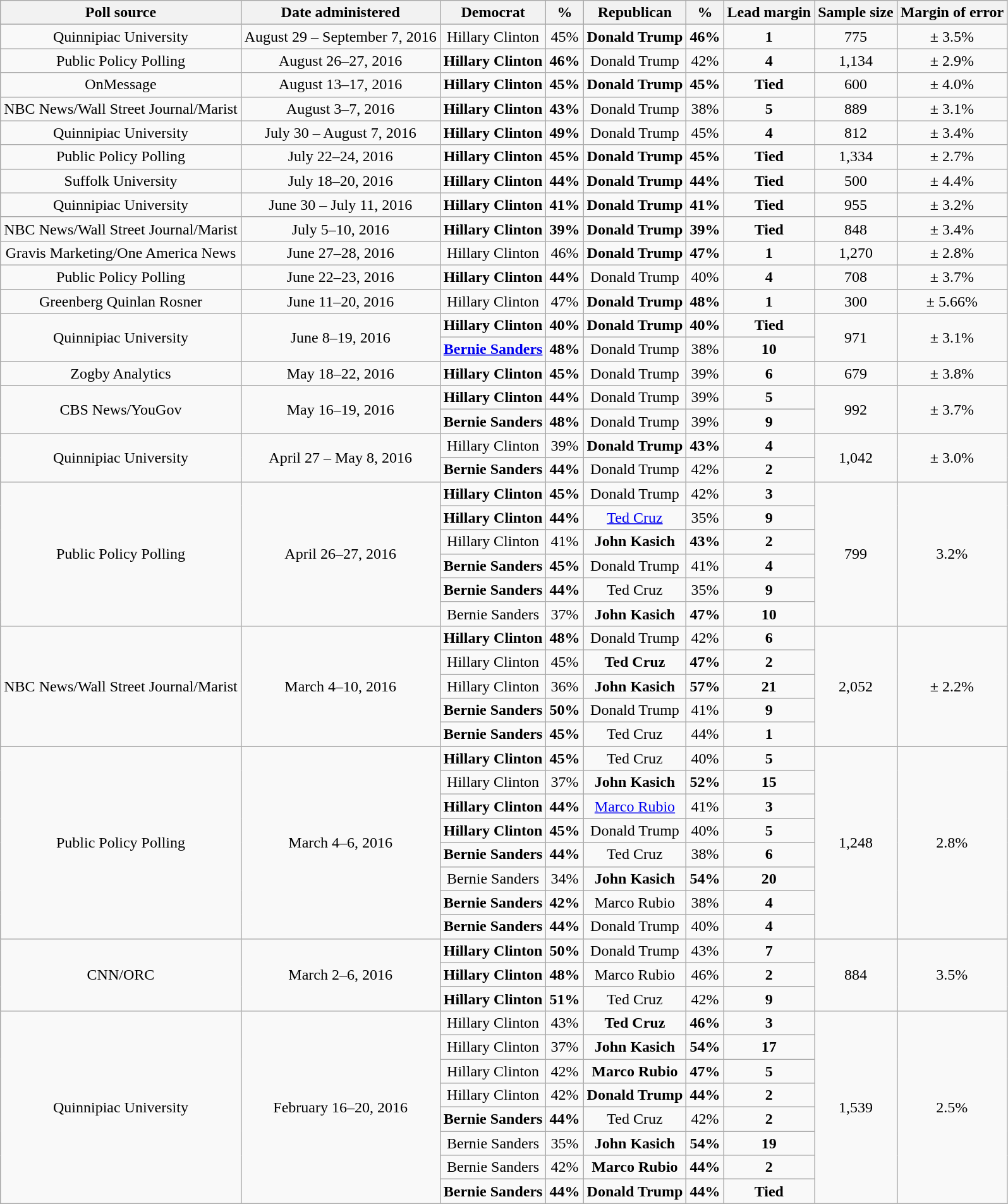<table class="wikitable" style="text-align:center;">
<tr>
<th>Poll source</th>
<th>Date administered</th>
<th>Democrat</th>
<th>%</th>
<th>Republican</th>
<th>%</th>
<th>Lead margin</th>
<th>Sample size</th>
<th>Margin of error</th>
</tr>
<tr>
<td>Quinnipiac University</td>
<td>August 29 – September 7, 2016</td>
<td>Hillary Clinton</td>
<td>45%</td>
<td><strong>Donald Trump</strong></td>
<td><strong>46%</strong></td>
<td><strong>1</strong></td>
<td>775</td>
<td>± 3.5%</td>
</tr>
<tr>
<td>Public Policy Polling</td>
<td>August 26–27, 2016</td>
<td><strong>Hillary Clinton</strong></td>
<td><strong>46%</strong></td>
<td>Donald Trump</td>
<td>42%</td>
<td><strong>4</strong></td>
<td>1,134</td>
<td>± 2.9%</td>
</tr>
<tr>
<td>OnMessage</td>
<td>August 13–17, 2016</td>
<td><strong>Hillary Clinton</strong></td>
<td><strong>45%</strong></td>
<td><strong>Donald Trump</strong></td>
<td><strong>45%</strong></td>
<td align="center"><strong>Tied</strong></td>
<td>600</td>
<td>± 4.0%</td>
</tr>
<tr>
<td>NBC News/Wall Street Journal/Marist</td>
<td>August 3–7, 2016</td>
<td><strong>Hillary Clinton</strong></td>
<td><strong>43%</strong></td>
<td>Donald Trump</td>
<td>38%</td>
<td><strong>5</strong></td>
<td>889</td>
<td>± 3.1%</td>
</tr>
<tr>
<td>Quinnipiac University</td>
<td>July 30 – August 7, 2016</td>
<td><strong>Hillary Clinton</strong></td>
<td><strong>49%</strong></td>
<td>Donald Trump</td>
<td>45%</td>
<td><strong>4</strong></td>
<td>812</td>
<td>± 3.4%</td>
</tr>
<tr>
<td>Public Policy Polling</td>
<td>July 22–24, 2016</td>
<td><strong>Hillary Clinton</strong></td>
<td><strong>45%</strong></td>
<td><strong>Donald Trump</strong></td>
<td><strong>45%</strong></td>
<td align="center"><strong>Tied</strong></td>
<td>1,334</td>
<td>± 2.7%</td>
</tr>
<tr>
<td>Suffolk University</td>
<td>July 18–20, 2016</td>
<td><strong>Hillary Clinton</strong></td>
<td><strong>44%</strong></td>
<td><strong>Donald Trump</strong></td>
<td><strong>44%</strong></td>
<td align="center"><strong>Tied</strong></td>
<td>500</td>
<td>± 4.4%</td>
</tr>
<tr>
<td>Quinnipiac University</td>
<td>June 30 – July 11, 2016</td>
<td><strong>Hillary Clinton</strong></td>
<td><strong>41%</strong></td>
<td><strong>Donald Trump</strong></td>
<td><strong>41%</strong></td>
<td style="text-align:center;"><strong>Tied</strong></td>
<td>955</td>
<td>± 3.2%</td>
</tr>
<tr>
<td>NBC News/Wall Street Journal/Marist</td>
<td>July 5–10, 2016</td>
<td><strong>Hillary Clinton</strong></td>
<td><strong>39%</strong></td>
<td><strong>Donald Trump</strong></td>
<td><strong>39%</strong></td>
<td align="center"><strong>Tied</strong></td>
<td>848</td>
<td>± 3.4%</td>
</tr>
<tr>
<td>Gravis Marketing/One America News</td>
<td>June 27–28, 2016</td>
<td>Hillary Clinton</td>
<td>46%</td>
<td><strong>Donald Trump</strong></td>
<td><strong>47%</strong></td>
<td><strong>1</strong></td>
<td>1,270</td>
<td>± 2.8%</td>
</tr>
<tr>
<td>Public Policy Polling</td>
<td>June 22–23, 2016</td>
<td><strong>Hillary Clinton</strong></td>
<td><strong>44%</strong></td>
<td>Donald Trump</td>
<td>40%</td>
<td><strong>4</strong></td>
<td>708</td>
<td>± 3.7%</td>
</tr>
<tr>
<td>Greenberg Quinlan Rosner</td>
<td>June 11–20, 2016</td>
<td>Hillary Clinton</td>
<td>47%</td>
<td><strong>Donald Trump</strong></td>
<td><strong>48%</strong></td>
<td><strong>1</strong></td>
<td rowspan=1>300</td>
<td rowspan=1>± 5.66%</td>
</tr>
<tr>
<td rowspan="2">Quinnipiac University</td>
<td rowspan="2">June 8–19, 2016</td>
<td><strong>Hillary Clinton</strong></td>
<td><strong>40%</strong></td>
<td><strong>Donald Trump</strong></td>
<td><strong>40%</strong></td>
<td style="text-align:center;"><strong>Tied</strong></td>
<td rowspan="2">971</td>
<td rowspan="2">± 3.1%</td>
</tr>
<tr>
<td><strong><a href='#'>Bernie Sanders</a></strong></td>
<td><strong>48%</strong></td>
<td>Donald Trump</td>
<td>38%</td>
<td><strong>10</strong></td>
</tr>
<tr>
<td>Zogby Analytics</td>
<td>May 18–22, 2016</td>
<td><strong>Hillary Clinton</strong></td>
<td><strong>45%</strong></td>
<td>Donald Trump</td>
<td>39%</td>
<td><strong>6</strong></td>
<td>679</td>
<td>± 3.8%</td>
</tr>
<tr>
<td rowspan="2">CBS News/YouGov</td>
<td rowspan=2>May 16–19, 2016</td>
<td><strong>Hillary Clinton</strong></td>
<td><strong>44%</strong></td>
<td>Donald Trump</td>
<td>39%</td>
<td><strong>5</strong></td>
<td rowspan=2>992</td>
<td rowspan=2>± 3.7%</td>
</tr>
<tr>
<td><strong>Bernie Sanders</strong></td>
<td><strong>48%</strong></td>
<td>Donald Trump</td>
<td>39%</td>
<td><strong>9</strong></td>
</tr>
<tr>
<td rowspan="2">Quinnipiac University</td>
<td rowspan="2">April 27 – May 8, 2016</td>
<td>Hillary Clinton</td>
<td align=center>39%</td>
<td><strong>Donald Trump</strong></td>
<td><strong>43%</strong></td>
<td><strong>4</strong></td>
<td rowspan="2">1,042</td>
<td rowspan="2">± 3.0%</td>
</tr>
<tr>
<td><strong>Bernie Sanders</strong></td>
<td><strong>44%</strong></td>
<td>Donald Trump</td>
<td>42%</td>
<td><strong>2</strong></td>
</tr>
<tr>
<td rowspan="6">Public Policy Polling</td>
<td rowspan="6">April 26–27, 2016</td>
<td><strong>Hillary Clinton</strong></td>
<td><strong>45%</strong></td>
<td>Donald Trump</td>
<td>42%</td>
<td><strong>3</strong></td>
<td rowspan="6">799</td>
<td rowspan="6">3.2%</td>
</tr>
<tr>
<td><strong>Hillary Clinton</strong></td>
<td><strong>44%</strong></td>
<td><a href='#'>Ted Cruz</a></td>
<td>35%</td>
<td><strong>9</strong></td>
</tr>
<tr>
<td>Hillary Clinton</td>
<td>41%</td>
<td><strong>John Kasich</strong></td>
<td><strong>43%</strong></td>
<td><strong>2</strong></td>
</tr>
<tr>
<td><strong>Bernie Sanders</strong></td>
<td><strong>45%</strong></td>
<td>Donald Trump</td>
<td>41%</td>
<td><strong>4</strong></td>
</tr>
<tr>
<td><strong>Bernie Sanders</strong></td>
<td><strong>44%</strong></td>
<td>Ted Cruz</td>
<td>35%</td>
<td><strong>9</strong></td>
</tr>
<tr>
<td>Bernie Sanders</td>
<td>37%</td>
<td><strong>John Kasich</strong></td>
<td><strong>47%</strong></td>
<td><strong>10</strong></td>
</tr>
<tr>
<td rowspan="5">NBC News/Wall Street Journal/Marist</td>
<td rowspan=5>March 4–10, 2016</td>
<td><strong>Hillary Clinton</strong></td>
<td><strong>48%</strong></td>
<td>Donald Trump</td>
<td>42%</td>
<td><strong>6</strong></td>
<td rowspan=5>2,052</td>
<td rowspan=5>± 2.2%</td>
</tr>
<tr>
<td>Hillary Clinton</td>
<td>45%</td>
<td><strong>Ted Cruz</strong></td>
<td><strong>47%</strong></td>
<td><strong>2</strong></td>
</tr>
<tr>
<td>Hillary Clinton</td>
<td>36%</td>
<td><strong>John Kasich</strong></td>
<td><strong>57%</strong></td>
<td><strong>21</strong></td>
</tr>
<tr>
<td><strong>Bernie Sanders</strong></td>
<td><strong>50%</strong></td>
<td>Donald Trump</td>
<td>41%</td>
<td><strong>9</strong></td>
</tr>
<tr>
<td><strong>Bernie Sanders</strong></td>
<td><strong>45%</strong></td>
<td>Ted Cruz</td>
<td>44%</td>
<td><strong>1</strong></td>
</tr>
<tr>
<td rowspan="8">Public Policy Polling</td>
<td rowspan="8">March 4–6, 2016</td>
<td><strong>Hillary Clinton</strong></td>
<td><strong>45%</strong></td>
<td>Ted Cruz</td>
<td>40%</td>
<td><strong>5</strong></td>
<td rowspan="8">1,248</td>
<td rowspan="8">2.8%</td>
</tr>
<tr>
<td>Hillary Clinton</td>
<td>37%</td>
<td><strong>John Kasich</strong></td>
<td><strong>52%</strong></td>
<td><strong>15</strong></td>
</tr>
<tr>
<td><strong>Hillary Clinton</strong></td>
<td><strong>44%</strong></td>
<td><a href='#'>Marco Rubio</a></td>
<td>41%</td>
<td><strong>3</strong></td>
</tr>
<tr>
<td><strong>Hillary Clinton</strong></td>
<td><strong>45%</strong></td>
<td>Donald Trump</td>
<td>40%</td>
<td><strong>5</strong></td>
</tr>
<tr>
<td><strong>Bernie Sanders</strong></td>
<td><strong>44%</strong></td>
<td>Ted Cruz</td>
<td>38%</td>
<td><strong>6</strong></td>
</tr>
<tr>
<td>Bernie Sanders</td>
<td>34%</td>
<td><strong>John Kasich</strong></td>
<td><strong>54%</strong></td>
<td><strong>20</strong></td>
</tr>
<tr>
<td><strong>Bernie Sanders</strong></td>
<td><strong>42%</strong></td>
<td>Marco Rubio</td>
<td>38%</td>
<td><strong>4</strong></td>
</tr>
<tr>
<td><strong>Bernie Sanders</strong></td>
<td><strong>44%</strong></td>
<td>Donald Trump</td>
<td>40%</td>
<td><strong>4</strong></td>
</tr>
<tr>
<td rowspan="3">CNN/ORC</td>
<td rowspan="3">March 2–6, 2016</td>
<td><strong>Hillary Clinton</strong></td>
<td><strong>50%</strong></td>
<td>Donald Trump</td>
<td>43%</td>
<td><strong>7</strong></td>
<td rowspan="3">884</td>
<td rowspan="3">3.5%</td>
</tr>
<tr>
<td><strong>Hillary Clinton</strong></td>
<td><strong>48%</strong></td>
<td>Marco Rubio</td>
<td>46%</td>
<td><strong>2</strong></td>
</tr>
<tr>
<td><strong>Hillary Clinton</strong></td>
<td><strong>51%</strong></td>
<td>Ted Cruz</td>
<td>42%</td>
<td><strong>9</strong></td>
</tr>
<tr>
<td rowspan="8">Quinnipiac University</td>
<td rowspan="8">February 16–20, 2016</td>
<td>Hillary Clinton</td>
<td>43%</td>
<td><strong>Ted Cruz</strong></td>
<td><strong>46%</strong></td>
<td><strong>3</strong></td>
<td rowspan="8">1,539</td>
<td rowspan="8">2.5%</td>
</tr>
<tr>
<td>Hillary Clinton</td>
<td>37%</td>
<td><strong>John Kasich</strong></td>
<td><strong>54%</strong></td>
<td><strong>17</strong></td>
</tr>
<tr>
<td>Hillary Clinton</td>
<td>42%</td>
<td><strong>Marco Rubio</strong></td>
<td><strong>47%</strong></td>
<td><strong>5</strong></td>
</tr>
<tr>
<td>Hillary Clinton</td>
<td>42%</td>
<td><strong>Donald Trump</strong></td>
<td><strong>44%</strong></td>
<td><strong>2</strong></td>
</tr>
<tr>
<td><strong>Bernie Sanders</strong></td>
<td><strong>44%</strong></td>
<td>Ted Cruz</td>
<td>42%</td>
<td><strong>2</strong></td>
</tr>
<tr>
<td>Bernie Sanders</td>
<td>35%</td>
<td><strong>John Kasich</strong></td>
<td><strong>54%</strong></td>
<td><strong>19</strong></td>
</tr>
<tr>
<td>Bernie Sanders</td>
<td>42%</td>
<td><strong>Marco Rubio</strong></td>
<td><strong>44%</strong></td>
<td><strong>2</strong></td>
</tr>
<tr>
<td><strong>Bernie Sanders</strong></td>
<td><strong>44%</strong></td>
<td><strong>Donald Trump</strong></td>
<td><strong>44%</strong></td>
<td style="text-align:center;"><strong>Tied</strong></td>
</tr>
</table>
